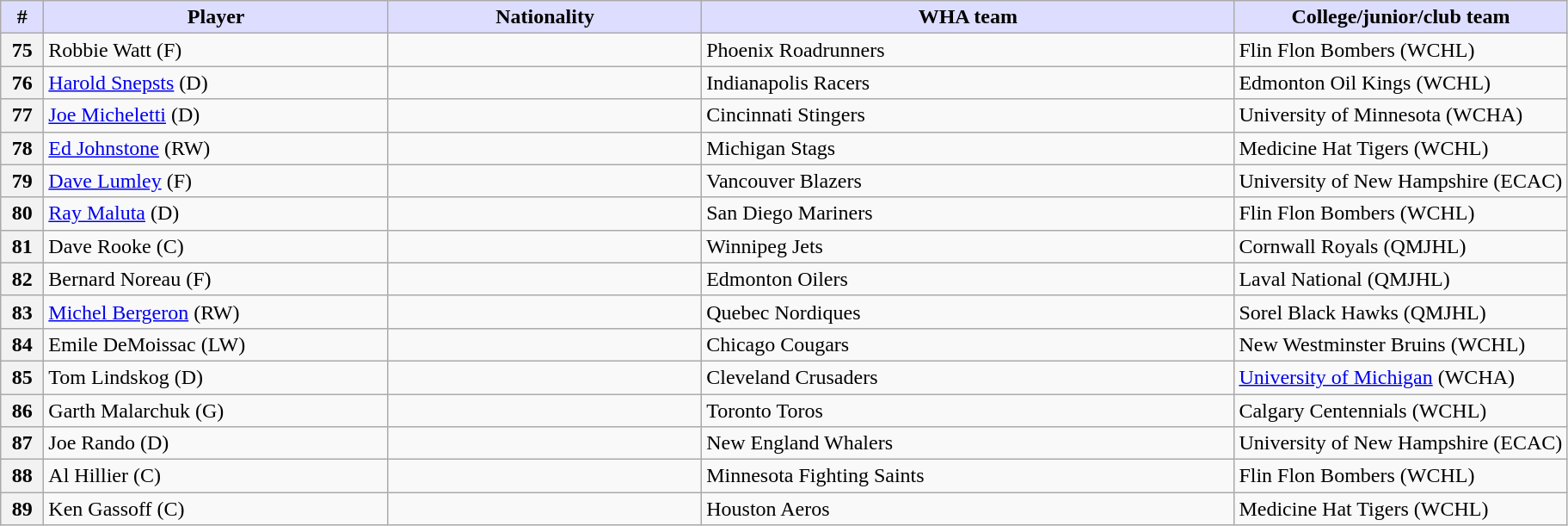<table class="wikitable">
<tr>
<th style="background:#ddf; width:2.75%;">#</th>
<th style="background:#ddf; width:22.0%;">Player</th>
<th style="background:#ddf; width:20.0%;">Nationality</th>
<th style="background:#ddf; width:34.0%;">WHA team</th>
<th style="background:#ddf; width:100.0%;">College/junior/club team</th>
</tr>
<tr>
<th>75</th>
<td>Robbie Watt (F)</td>
<td></td>
<td>Phoenix Roadrunners</td>
<td>Flin Flon Bombers (WCHL)</td>
</tr>
<tr>
<th>76</th>
<td><a href='#'>Harold Snepsts</a> (D)</td>
<td></td>
<td>Indianapolis Racers</td>
<td>Edmonton Oil Kings (WCHL)</td>
</tr>
<tr>
<th>77</th>
<td><a href='#'>Joe Micheletti</a> (D)</td>
<td></td>
<td>Cincinnati Stingers</td>
<td>University of Minnesota (WCHA)</td>
</tr>
<tr>
<th>78</th>
<td><a href='#'>Ed Johnstone</a> (RW)</td>
<td></td>
<td>Michigan Stags</td>
<td>Medicine Hat Tigers (WCHL)</td>
</tr>
<tr>
<th>79</th>
<td><a href='#'>Dave Lumley</a> (F)</td>
<td></td>
<td>Vancouver Blazers</td>
<td>University of New Hampshire (ECAC)</td>
</tr>
<tr>
<th>80</th>
<td><a href='#'>Ray Maluta</a> (D)</td>
<td></td>
<td>San Diego Mariners</td>
<td>Flin Flon Bombers (WCHL)</td>
</tr>
<tr>
<th>81</th>
<td>Dave Rooke (C)</td>
<td></td>
<td>Winnipeg Jets</td>
<td>Cornwall Royals (QMJHL)</td>
</tr>
<tr>
<th>82</th>
<td>Bernard Noreau (F)</td>
<td></td>
<td>Edmonton Oilers</td>
<td>Laval National (QMJHL)</td>
</tr>
<tr>
<th>83</th>
<td><a href='#'>Michel Bergeron</a> (RW)</td>
<td></td>
<td>Quebec Nordiques</td>
<td>Sorel Black Hawks (QMJHL)</td>
</tr>
<tr>
<th>84</th>
<td>Emile DeMoissac (LW)</td>
<td></td>
<td>Chicago Cougars</td>
<td>New Westminster Bruins (WCHL)</td>
</tr>
<tr>
<th>85</th>
<td>Tom Lindskog (D)</td>
<td></td>
<td>Cleveland Crusaders</td>
<td><a href='#'>University of Michigan</a> (WCHA)</td>
</tr>
<tr>
<th>86</th>
<td>Garth Malarchuk (G)</td>
<td></td>
<td>Toronto Toros</td>
<td>Calgary Centennials (WCHL)</td>
</tr>
<tr>
<th>87</th>
<td>Joe Rando (D)</td>
<td></td>
<td>New England Whalers</td>
<td>University of New Hampshire (ECAC)</td>
</tr>
<tr>
<th>88</th>
<td>Al Hillier (C)</td>
<td></td>
<td>Minnesota Fighting Saints</td>
<td>Flin Flon Bombers (WCHL)</td>
</tr>
<tr>
<th>89</th>
<td>Ken Gassoff (C)</td>
<td></td>
<td>Houston Aeros</td>
<td>Medicine Hat Tigers (WCHL)</td>
</tr>
</table>
